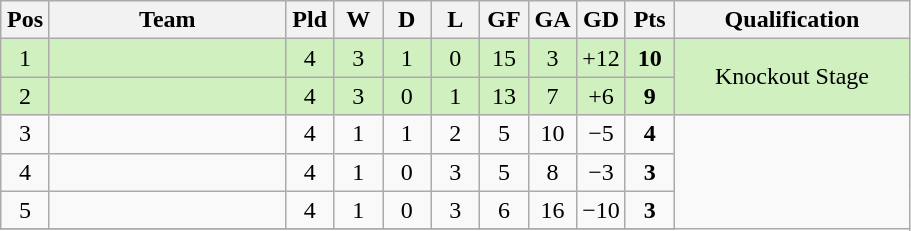<table class="wikitable" border="1" style="text-align: center;">
<tr>
<th width="25"><abbr>Pos</abbr></th>
<th width="150">Team</th>
<th width="25"><abbr>Pld</abbr></th>
<th width="25"><abbr>W</abbr></th>
<th width="25"><abbr>D</abbr></th>
<th width="25"><abbr>L</abbr></th>
<th width="25"><abbr>GF</abbr></th>
<th width="25"><abbr>GA</abbr></th>
<th width="25"><abbr>GD</abbr></th>
<th width="25"><abbr>Pts</abbr></th>
<th width="150">Qualification</th>
</tr>
<tr bgcolor= #D0F0C0>
<td>1</td>
<td align="left"></td>
<td>4</td>
<td>3</td>
<td>1</td>
<td>0</td>
<td>15</td>
<td>3</td>
<td>+12</td>
<td><strong>10</strong></td>
<td rowspan=2>Knockout Stage</td>
</tr>
<tr bgcolor= #D0F0C0>
<td>2</td>
<td align="left"></td>
<td>4</td>
<td>3</td>
<td>0</td>
<td>1</td>
<td>13</td>
<td>7</td>
<td>+6</td>
<td><strong>9</strong></td>
</tr>
<tr>
<td>3</td>
<td align="left"></td>
<td>4</td>
<td>1</td>
<td>1</td>
<td>2</td>
<td>5</td>
<td>10</td>
<td>−5</td>
<td><strong>4</strong></td>
</tr>
<tr>
<td>4</td>
<td align="left"></td>
<td>4</td>
<td>1</td>
<td>0</td>
<td>3</td>
<td>5</td>
<td>8</td>
<td>−3</td>
<td><strong>3</strong></td>
</tr>
<tr>
<td>5</td>
<td align="left"></td>
<td>4</td>
<td>1</td>
<td>0</td>
<td>3</td>
<td>6</td>
<td>16</td>
<td>−10</td>
<td><strong>3</strong></td>
</tr>
<tr>
</tr>
</table>
